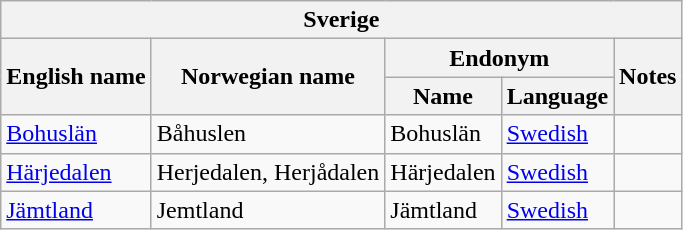<table class="wikitable sortable">
<tr>
<th colspan="5"> Sverige</th>
</tr>
<tr>
<th rowspan="2">English name</th>
<th rowspan="2">Norwegian name</th>
<th colspan="2">Endonym</th>
<th rowspan="2">Notes</th>
</tr>
<tr>
<th>Name</th>
<th>Language</th>
</tr>
<tr>
<td><a href='#'>Bohuslän</a></td>
<td>Båhuslen</td>
<td>Bohuslän</td>
<td><a href='#'>Swedish</a></td>
<td></td>
</tr>
<tr>
<td><a href='#'>Härjedalen</a></td>
<td>Herjedalen, Herjådalen</td>
<td>Härjedalen</td>
<td><a href='#'>Swedish</a></td>
<td></td>
</tr>
<tr>
<td><a href='#'>Jämtland</a></td>
<td>Jemtland</td>
<td>Jämtland</td>
<td><a href='#'>Swedish</a></td>
<td></td>
</tr>
</table>
